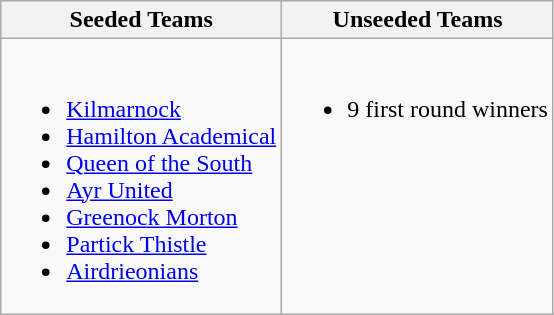<table class="wikitable">
<tr>
<th>Seeded Teams</th>
<th>Unseeded Teams</th>
</tr>
<tr>
<td valign=top><br><ul><li><a href='#'>Kilmarnock</a></li><li><a href='#'>Hamilton Academical</a></li><li><a href='#'>Queen of the South</a></li><li><a href='#'>Ayr United</a></li><li><a href='#'>Greenock Morton</a></li><li><a href='#'>Partick Thistle</a></li><li><a href='#'>Airdrieonians</a></li></ul></td>
<td valign=top><br><ul><li>9 first round winners</li></ul></td>
</tr>
</table>
